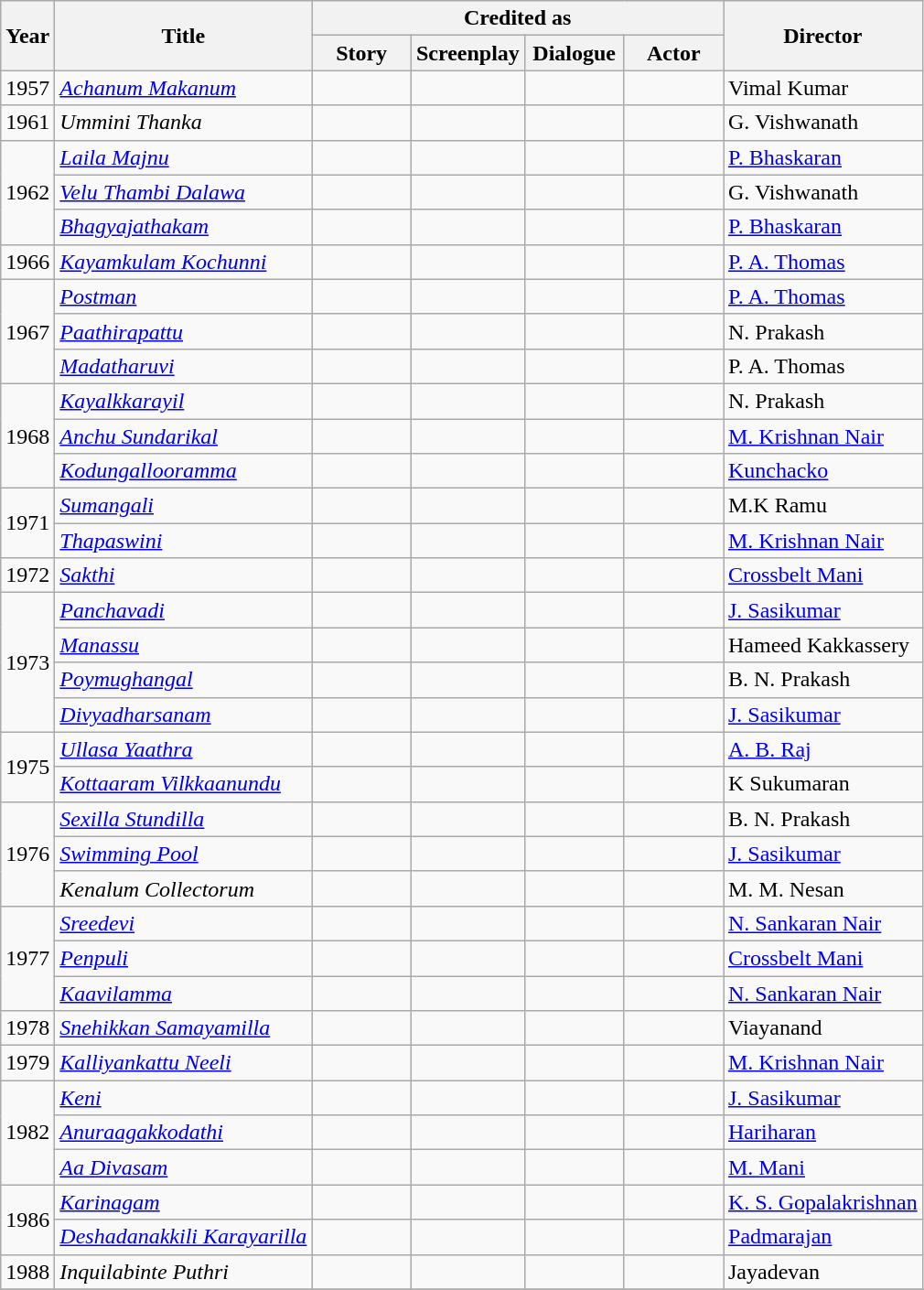<table class="wikitable sortable">
<tr>
<th scope="col" rowspan=2>Year</th>
<th scope="col" rowspan=2>Title</th>
<th scope="colgroup" colspan=4>Credited as</th>
<th scope="col" rowspan=2>Director</th>
</tr>
<tr>
<th scope="col" width=65>Story</th>
<th scope="col" width=65>Screenplay</th>
<th scope="col" width=65>Dialogue</th>
<th scope="col" width=65>Actor</th>
</tr>
<tr>
<td>1957</td>
<td><em><a href='#'>Achanum Makanum</a></em></td>
<td></td>
<td></td>
<td></td>
<td></td>
<td>Vimal Kumar</td>
</tr>
<tr>
<td>1961</td>
<td><em>Ummini Thanka</em></td>
<td></td>
<td></td>
<td></td>
<td></td>
<td>G. Vishwanath</td>
</tr>
<tr>
<td rowspan=3>1962</td>
<td><em><a href='#'>Laila Majnu</a></em></td>
<td></td>
<td></td>
<td></td>
<td></td>
<td><a href='#'>P. Bhaskaran</a></td>
</tr>
<tr>
<td><em><a href='#'>Velu Thambi Dalawa</a></em></td>
<td></td>
<td></td>
<td></td>
<td></td>
<td>G. Vishwanath</td>
</tr>
<tr>
<td><em><a href='#'>Bhagyajathakam </a></em></td>
<td></td>
<td></td>
<td></td>
<td></td>
<td><a href='#'>P. Bhaskaran</a></td>
</tr>
<tr>
<td>1966</td>
<td><em><a href='#'>Kayamkulam Kochunni</a></em></td>
<td></td>
<td></td>
<td></td>
<td></td>
<td><a href='#'>P. A. Thomas</a></td>
</tr>
<tr>
<td rowspan=3>1967</td>
<td><em><a href='#'>Postman</a></em></td>
<td></td>
<td></td>
<td></td>
<td></td>
<td><a href='#'>P. A. Thomas</a></td>
</tr>
<tr>
<td><em><a href='#'>Paathirapattu</a></em></td>
<td></td>
<td></td>
<td></td>
<td></td>
<td>N. Prakash</td>
</tr>
<tr>
<td><em><a href='#'>Madatharuvi</a></em></td>
<td></td>
<td></td>
<td></td>
<td></td>
<td>P. A. Thomas</td>
</tr>
<tr>
<td rowspan=3>1968</td>
<td><em><a href='#'>Kayalkkarayil</a></em></td>
<td></td>
<td></td>
<td></td>
<td></td>
<td>N. Prakash</td>
</tr>
<tr>
<td><em><a href='#'>Anchu Sundarikal</a></em></td>
<td></td>
<td></td>
<td></td>
<td></td>
<td><a href='#'>M. Krishnan Nair</a></td>
</tr>
<tr>
<td><em><a href='#'>Kodungallooramma</a></em></td>
<td></td>
<td></td>
<td></td>
<td></td>
<td><a href='#'>Kunchacko</a></td>
</tr>
<tr>
<td rowspan=2>1971</td>
<td><em><a href='#'>Sumangali</a></em></td>
<td></td>
<td></td>
<td></td>
<td></td>
<td>M.K Ramu</td>
</tr>
<tr>
<td><em><a href='#'>Thapaswini</a></em></td>
<td></td>
<td></td>
<td></td>
<td></td>
<td><a href='#'>M. Krishnan Nair</a></td>
</tr>
<tr>
<td>1972</td>
<td><em><a href='#'>Sakthi</a></em></td>
<td></td>
<td></td>
<td></td>
<td></td>
<td><a href='#'>Crossbelt Mani</a></td>
</tr>
<tr>
<td rowspan=4>1973</td>
<td><em><a href='#'>Panchavadi</a></em></td>
<td></td>
<td></td>
<td></td>
<td></td>
<td><a href='#'>J. Sasikumar</a></td>
</tr>
<tr>
<td><em><a href='#'>Manassu</a></em></td>
<td></td>
<td></td>
<td></td>
<td></td>
<td>Hameed Kakkassery</td>
</tr>
<tr>
<td><em><a href='#'>Poymughangal</a></em></td>
<td></td>
<td></td>
<td></td>
<td></td>
<td>B. N. Prakash</td>
</tr>
<tr>
<td><em><a href='#'>Divyadharsanam</a></em></td>
<td></td>
<td></td>
<td></td>
<td></td>
<td><a href='#'>J. Sasikumar</a></td>
</tr>
<tr>
<td rowspan=2>1975</td>
<td><em><a href='#'>Ullasa Yaathra</a></em></td>
<td></td>
<td></td>
<td></td>
<td></td>
<td><a href='#'>A. B. Raj</a></td>
</tr>
<tr>
<td><em><a href='#'>Kottaaram Vilkkaanundu</a></em></td>
<td></td>
<td></td>
<td></td>
<td></td>
<td>K Sukumaran</td>
</tr>
<tr>
<td rowspan=3>1976</td>
<td><em><a href='#'>Sexilla Stundilla</a></em></td>
<td></td>
<td></td>
<td></td>
<td></td>
<td>B. N. Prakash</td>
</tr>
<tr>
<td><em><a href='#'>Swimming Pool</a></em></td>
<td></td>
<td></td>
<td></td>
<td></td>
<td><a href='#'>J. Sasikumar</a></td>
</tr>
<tr>
<td><em>Kenalum Collectorum</em></td>
<td></td>
<td></td>
<td></td>
<td></td>
<td>M. M. Nesan</td>
</tr>
<tr>
<td rowspan=3>1977</td>
<td><em><a href='#'>Sreedevi</a></em></td>
<td></td>
<td></td>
<td></td>
<td></td>
<td><a href='#'>N. Sankaran Nair</a></td>
</tr>
<tr>
<td><em><a href='#'>Penpuli</a></em></td>
<td></td>
<td></td>
<td></td>
<td></td>
<td><a href='#'>Crossbelt Mani</a></td>
</tr>
<tr>
<td><em><a href='#'>Kaavilamma</a></em></td>
<td></td>
<td></td>
<td></td>
<td></td>
<td><a href='#'>N. Sankaran Nair</a></td>
</tr>
<tr>
<td>1978</td>
<td><em><a href='#'>Snehikkan Samayamilla</a></em></td>
<td></td>
<td></td>
<td></td>
<td></td>
<td>Viayanand</td>
</tr>
<tr>
<td>1979</td>
<td><em><a href='#'>Kalliyankattu Neeli</a></em></td>
<td></td>
<td></td>
<td></td>
<td></td>
<td><a href='#'>M. Krishnan Nair</a></td>
</tr>
<tr>
<td rowspan=3>1982</td>
<td><em><a href='#'>Keni</a></em></td>
<td></td>
<td></td>
<td></td>
<td></td>
<td><a href='#'>J. Sasikumar</a></td>
</tr>
<tr>
<td><em><a href='#'>Anuraagakkodathi</a></em></td>
<td></td>
<td></td>
<td></td>
<td></td>
<td><a href='#'>Hariharan</a></td>
</tr>
<tr>
<td><em><a href='#'>Aa Divasam</a></em></td>
<td></td>
<td></td>
<td></td>
<td></td>
<td><a href='#'>M. Mani</a></td>
</tr>
<tr>
<td rowspan=2>1986</td>
<td><em><a href='#'>Karinagam</a></em></td>
<td></td>
<td></td>
<td></td>
<td></td>
<td><a href='#'>K. S. Gopalakrishnan</a></td>
</tr>
<tr>
<td><em><a href='#'>Deshadanakkili Karayarilla</a></em></td>
<td></td>
<td></td>
<td></td>
<td></td>
<td><a href='#'>Padmarajan</a></td>
</tr>
<tr>
<td>1988</td>
<td><em>Inquilabinte Puthri</em></td>
<td></td>
<td></td>
<td></td>
<td></td>
<td>Jayadevan</td>
</tr>
<tr>
</tr>
</table>
